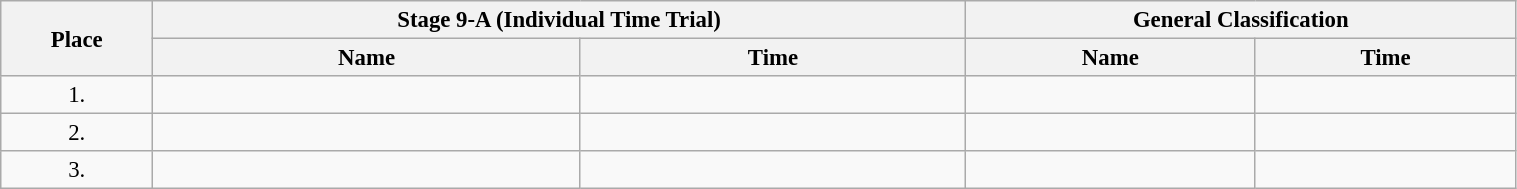<table class=wikitable style="font-size:95%" width="80%">
<tr>
<th rowspan="2">Place</th>
<th colspan="2">Stage 9-A (Individual Time Trial)</th>
<th colspan="2">General Classification</th>
</tr>
<tr>
<th>Name</th>
<th>Time</th>
<th>Name</th>
<th>Time</th>
</tr>
<tr>
<td align="center">1.</td>
<td></td>
<td></td>
<td></td>
<td></td>
</tr>
<tr>
<td align="center">2.</td>
<td></td>
<td></td>
<td></td>
<td></td>
</tr>
<tr>
<td align="center">3.</td>
<td></td>
<td></td>
<td></td>
<td></td>
</tr>
</table>
